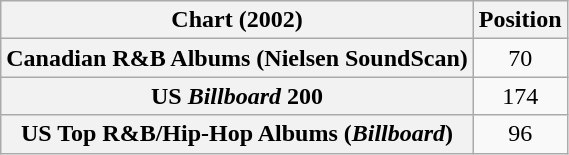<table class="wikitable sortable plainrowheaders" style="text-align:center">
<tr>
<th scope="col">Chart (2002)</th>
<th scope="col">Position</th>
</tr>
<tr>
<th scope="row">Canadian R&B Albums (Nielsen SoundScan)</th>
<td>70</td>
</tr>
<tr>
<th scope="row">US <em>Billboard</em> 200</th>
<td style="text-align:center;">174</td>
</tr>
<tr>
<th scope="row">US Top R&B/Hip-Hop Albums (<em>Billboard</em>)</th>
<td style="text-align:center;">96</td>
</tr>
</table>
